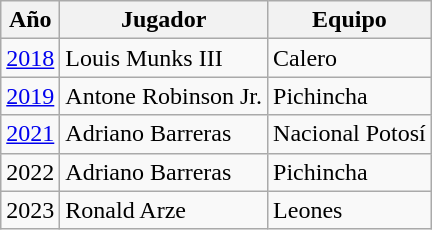<table class="wikitable">
<tr>
<th>Año</th>
<th>Jugador</th>
<th>Equipo</th>
</tr>
<tr>
<td><a href='#'>2018</a></td>
<td>Louis Munks III</td>
<td>Calero</td>
</tr>
<tr>
<td><a href='#'>2019</a></td>
<td>Antone Robinson Jr.</td>
<td>Pichincha</td>
</tr>
<tr>
<td><a href='#'>2021</a></td>
<td>Adriano Barreras</td>
<td>Nacional Potosí</td>
</tr>
<tr>
<td>2022</td>
<td>Adriano Barreras</td>
<td>Pichincha</td>
</tr>
<tr>
<td>2023</td>
<td>Ronald Arze</td>
<td>Leones</td>
</tr>
</table>
